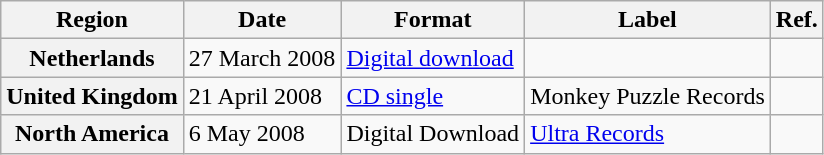<table class="wikitable plainrowheaders">
<tr>
<th scope="col">Region</th>
<th scope="col">Date</th>
<th scope="col">Format</th>
<th scope="col">Label</th>
<th scope="col">Ref.</th>
</tr>
<tr>
<th scope="row">Netherlands</th>
<td>27 March 2008</td>
<td><a href='#'>Digital download</a></td>
<td></td>
<td align="center"></td>
</tr>
<tr>
<th scope="row">United Kingdom</th>
<td>21 April 2008</td>
<td><a href='#'>CD single</a></td>
<td>Monkey Puzzle Records</td>
<td align="center"></td>
</tr>
<tr>
<th scope="row">North America</th>
<td>6 May 2008</td>
<td>Digital Download</td>
<td><a href='#'>Ultra Records</a></td>
<td align="center"></td>
</tr>
</table>
